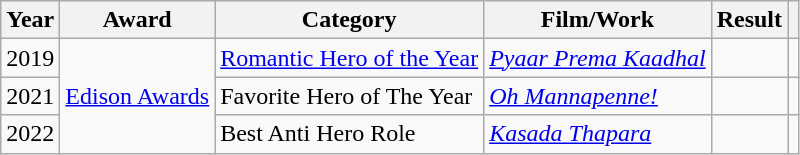<table class="wikitable">
<tr>
<th>Year</th>
<th>Award</th>
<th>Category</th>
<th>Film/Work</th>
<th>Result</th>
<th></th>
</tr>
<tr>
<td>2019</td>
<td rowspan="3"><a href='#'>Edison Awards</a></td>
<td><a href='#'>Romantic Hero of the Year</a></td>
<td><em><a href='#'>Pyaar Prema Kaadhal</a></em></td>
<td></td>
<td></td>
</tr>
<tr>
<td>2021</td>
<td>Favorite Hero of The Year</td>
<td><em><a href='#'>Oh Mannapenne!</a></em></td>
<td></td>
<td></td>
</tr>
<tr>
<td>2022</td>
<td>Best Anti Hero Role</td>
<td><em><a href='#'>Kasada Thapara</a></em></td>
<td></td>
<td></td>
</tr>
</table>
